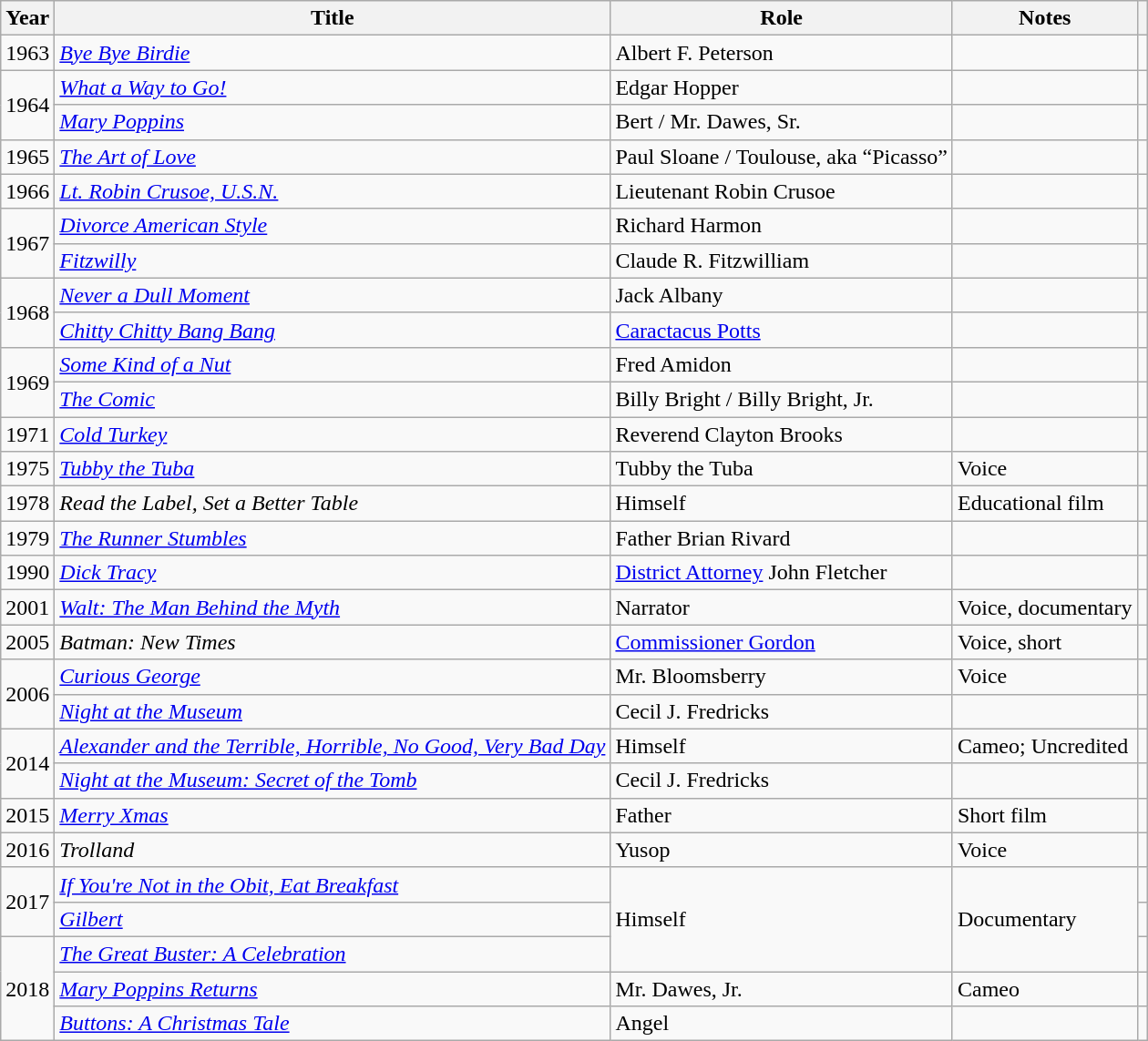<table class="wikitable sortable">
<tr>
<th>Year</th>
<th>Title</th>
<th>Role</th>
<th class="unsortable">Notes</th>
<th class="unsortable"></th>
</tr>
<tr>
<td>1963</td>
<td><em><a href='#'>Bye Bye Birdie</a></em></td>
<td>Albert F. Peterson</td>
<td></td>
<td></td>
</tr>
<tr>
<td rowspan="2">1964</td>
<td><em><a href='#'>What a Way to Go!</a></em></td>
<td>Edgar Hopper</td>
<td></td>
<td></td>
</tr>
<tr>
<td><em><a href='#'>Mary Poppins</a></em></td>
<td>Bert / Mr. Dawes, Sr.</td>
<td></td>
<td></td>
</tr>
<tr>
<td>1965</td>
<td><em><a href='#'>The Art of Love</a></em></td>
<td>Paul Sloane / Toulouse, aka “Picasso”</td>
<td></td>
<td></td>
</tr>
<tr>
<td>1966</td>
<td><em><a href='#'>Lt. Robin Crusoe, U.S.N.</a></em></td>
<td>Lieutenant Robin Crusoe</td>
<td></td>
<td></td>
</tr>
<tr>
<td rowspan="2">1967</td>
<td><em><a href='#'>Divorce American Style</a></em></td>
<td>Richard Harmon</td>
<td></td>
<td></td>
</tr>
<tr>
<td><em><a href='#'>Fitzwilly</a></em></td>
<td>Claude R. Fitzwilliam</td>
<td></td>
<td></td>
</tr>
<tr>
<td rowspan="2">1968</td>
<td><em><a href='#'>Never a Dull Moment</a></em></td>
<td>Jack Albany</td>
<td></td>
<td></td>
</tr>
<tr>
<td><em><a href='#'>Chitty Chitty Bang Bang</a></em></td>
<td><a href='#'>Caractacus Potts</a></td>
<td></td>
<td></td>
</tr>
<tr>
<td rowspan="2">1969</td>
<td><em><a href='#'>Some Kind of a Nut</a></em></td>
<td>Fred Amidon</td>
<td></td>
<td></td>
</tr>
<tr>
<td><em><a href='#'>The Comic</a></em></td>
<td>Billy Bright / Billy Bright, Jr.</td>
<td></td>
<td></td>
</tr>
<tr>
<td>1971</td>
<td><em><a href='#'>Cold Turkey</a></em></td>
<td>Reverend Clayton Brooks</td>
<td></td>
<td></td>
</tr>
<tr>
<td>1975</td>
<td><em><a href='#'>Tubby the Tuba</a></em></td>
<td>Tubby the Tuba</td>
<td>Voice</td>
<td></td>
</tr>
<tr>
<td>1978</td>
<td><em>Read the Label, Set a Better Table</em></td>
<td>Himself</td>
<td>Educational film</td>
<td></td>
</tr>
<tr>
<td>1979</td>
<td><em><a href='#'>The Runner Stumbles</a></em></td>
<td>Father Brian Rivard</td>
<td></td>
<td></td>
</tr>
<tr>
<td>1990</td>
<td><em><a href='#'>Dick Tracy</a></em></td>
<td><a href='#'>District Attorney</a> John Fletcher</td>
<td></td>
<td></td>
</tr>
<tr>
<td>2001</td>
<td><em><a href='#'>Walt: The Man Behind the Myth</a></em></td>
<td>Narrator</td>
<td>Voice, documentary</td>
<td></td>
</tr>
<tr>
<td>2005</td>
<td><em>Batman: New Times</em></td>
<td><a href='#'>Commissioner Gordon</a></td>
<td>Voice, short</td>
<td></td>
</tr>
<tr>
<td rowspan="2">2006</td>
<td><em><a href='#'>Curious George</a></em></td>
<td>Mr. Bloomsberry</td>
<td>Voice</td>
<td></td>
</tr>
<tr>
<td><em><a href='#'>Night at the Museum</a></em></td>
<td>Cecil J. Fredricks</td>
<td></td>
<td></td>
</tr>
<tr>
<td rowspan="2">2014</td>
<td><em><a href='#'>Alexander and the Terrible, Horrible, No Good, Very Bad Day</a></em></td>
<td>Himself</td>
<td>Cameo; Uncredited</td>
<td></td>
</tr>
<tr>
<td><em><a href='#'>Night at the Museum: Secret of the Tomb</a></em></td>
<td>Cecil J. Fredricks</td>
<td></td>
<td></td>
</tr>
<tr>
<td>2015</td>
<td><em><a href='#'>Merry Xmas</a></em></td>
<td>Father</td>
<td>Short film</td>
<td></td>
</tr>
<tr>
<td>2016</td>
<td><em>Trolland</em></td>
<td>Yusop</td>
<td>Voice</td>
<td></td>
</tr>
<tr>
<td rowspan="2">2017</td>
<td><em><a href='#'>If You're Not in the Obit, Eat Breakfast</a></em></td>
<td rowspan="3">Himself</td>
<td rowspan="3">Documentary</td>
<td></td>
</tr>
<tr>
<td><em><a href='#'>Gilbert</a></em></td>
<td></td>
</tr>
<tr>
<td rowspan="3">2018</td>
<td><em><a href='#'>The Great Buster: A Celebration</a></em></td>
<td></td>
</tr>
<tr>
<td><em><a href='#'>Mary Poppins Returns</a></em></td>
<td>Mr. Dawes, Jr.</td>
<td>Cameo</td>
<td></td>
</tr>
<tr>
<td><em><a href='#'>Buttons: A Christmas Tale</a></em></td>
<td>Angel</td>
<td></td>
<td></td>
</tr>
</table>
